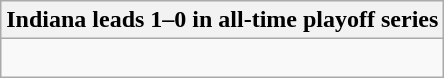<table class="wikitable collapsible collapsed">
<tr>
<th>Indiana leads 1–0 in all-time playoff series</th>
</tr>
<tr>
<td><br></td>
</tr>
</table>
